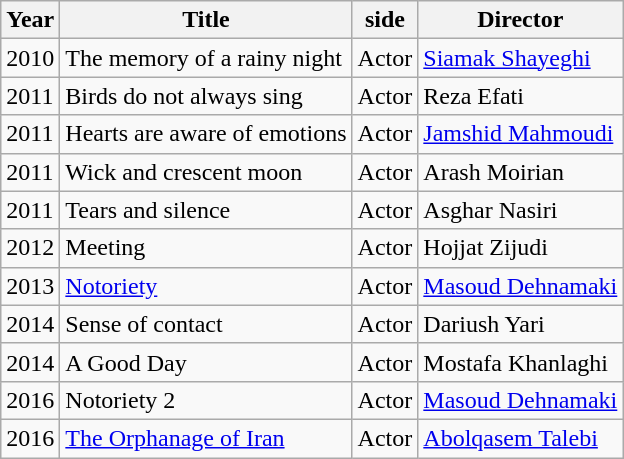<table class="wikitable sortable">
<tr>
<th>Year</th>
<th>Title</th>
<th>side</th>
<th>Director</th>
</tr>
<tr>
<td>2010</td>
<td>The memory of a rainy night</td>
<td>Actor</td>
<td><a href='#'>Siamak Shayeghi</a></td>
</tr>
<tr>
<td>2011</td>
<td>Birds do not always sing</td>
<td>Actor</td>
<td>Reza Efati</td>
</tr>
<tr>
<td>2011</td>
<td>Hearts are aware of emotions</td>
<td>Actor</td>
<td><a href='#'>Jamshid Mahmoudi</a></td>
</tr>
<tr>
<td>2011</td>
<td>Wick and crescent moon</td>
<td>Actor</td>
<td>Arash Moirian</td>
</tr>
<tr>
<td>2011</td>
<td>Tears and silence</td>
<td>Actor</td>
<td>Asghar Nasiri</td>
</tr>
<tr>
<td>2012</td>
<td>Meeting</td>
<td>Actor</td>
<td>Hojjat Zijudi</td>
</tr>
<tr>
<td>2013</td>
<td><a href='#'>Notoriety</a></td>
<td>Actor</td>
<td><a href='#'>Masoud Dehnamaki</a></td>
</tr>
<tr>
<td>2014</td>
<td>Sense of contact</td>
<td>Actor</td>
<td>Dariush Yari</td>
</tr>
<tr>
<td>2014</td>
<td>A Good Day</td>
<td>Actor</td>
<td>Mostafa Khanlaghi</td>
</tr>
<tr>
<td>2016</td>
<td>Notoriety 2</td>
<td>Actor</td>
<td><a href='#'>Masoud Dehnamaki</a></td>
</tr>
<tr>
<td>2016</td>
<td><a href='#'>The Orphanage of Iran</a></td>
<td>Actor</td>
<td><a href='#'>Abolqasem Talebi</a></td>
</tr>
</table>
